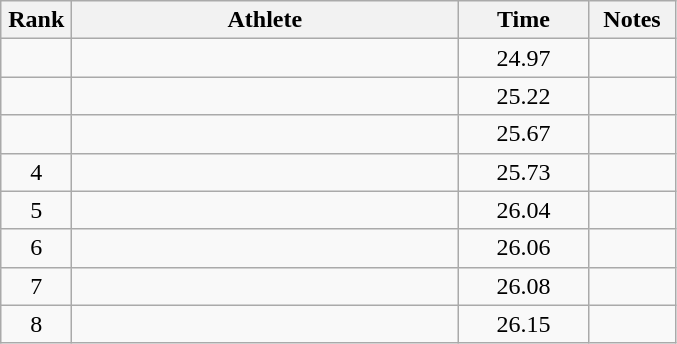<table class="wikitable" style="text-align:center">
<tr>
<th width=40>Rank</th>
<th width=250>Athlete</th>
<th width=80>Time</th>
<th width=50>Notes</th>
</tr>
<tr>
<td></td>
<td align=left></td>
<td>24.97</td>
<td></td>
</tr>
<tr>
<td></td>
<td align=left></td>
<td>25.22</td>
<td></td>
</tr>
<tr>
<td></td>
<td align=left></td>
<td>25.67</td>
<td></td>
</tr>
<tr>
<td>4</td>
<td align=left></td>
<td>25.73</td>
<td></td>
</tr>
<tr>
<td>5</td>
<td align=left></td>
<td>26.04</td>
<td></td>
</tr>
<tr>
<td>6</td>
<td align=left></td>
<td>26.06</td>
<td></td>
</tr>
<tr>
<td>7</td>
<td align=left></td>
<td>26.08</td>
<td></td>
</tr>
<tr>
<td>8</td>
<td align=left></td>
<td>26.15</td>
<td></td>
</tr>
</table>
